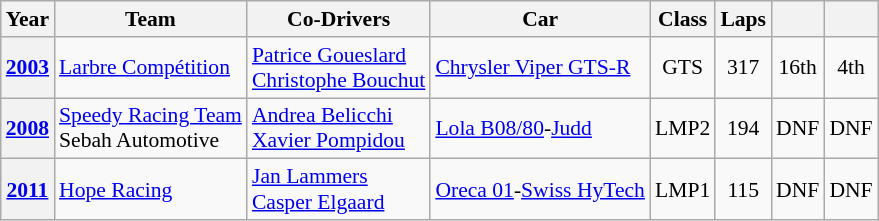<table class="wikitable" style="text-align:center; font-size:90%">
<tr>
<th>Year</th>
<th>Team</th>
<th>Co-Drivers</th>
<th>Car</th>
<th>Class</th>
<th>Laps</th>
<th></th>
<th></th>
</tr>
<tr>
<th><a href='#'>2003</a></th>
<td align="left"> <a href='#'>Larbre Compétition</a></td>
<td align="left"> <a href='#'>Patrice Goueslard</a><br> <a href='#'>Christophe Bouchut</a></td>
<td align="left"><a href='#'>Chrysler Viper GTS-R</a></td>
<td>GTS</td>
<td>317</td>
<td>16th</td>
<td>4th</td>
</tr>
<tr>
<th><a href='#'>2008</a></th>
<td align="left"> <a href='#'>Speedy Racing Team</a><br> Sebah Automotive</td>
<td align="left"> <a href='#'>Andrea Belicchi</a><br> <a href='#'>Xavier Pompidou</a></td>
<td align="left"><a href='#'>Lola B08/80</a>-<a href='#'>Judd</a></td>
<td>LMP2</td>
<td>194</td>
<td>DNF</td>
<td>DNF</td>
</tr>
<tr>
<th><a href='#'>2011</a></th>
<td align="left"> <a href='#'>Hope Racing</a></td>
<td align="left"> <a href='#'>Jan Lammers</a><br> <a href='#'>Casper Elgaard</a></td>
<td align="left"><a href='#'>Oreca 01</a>-<a href='#'>Swiss HyTech</a></td>
<td>LMP1</td>
<td>115</td>
<td>DNF</td>
<td>DNF</td>
</tr>
</table>
